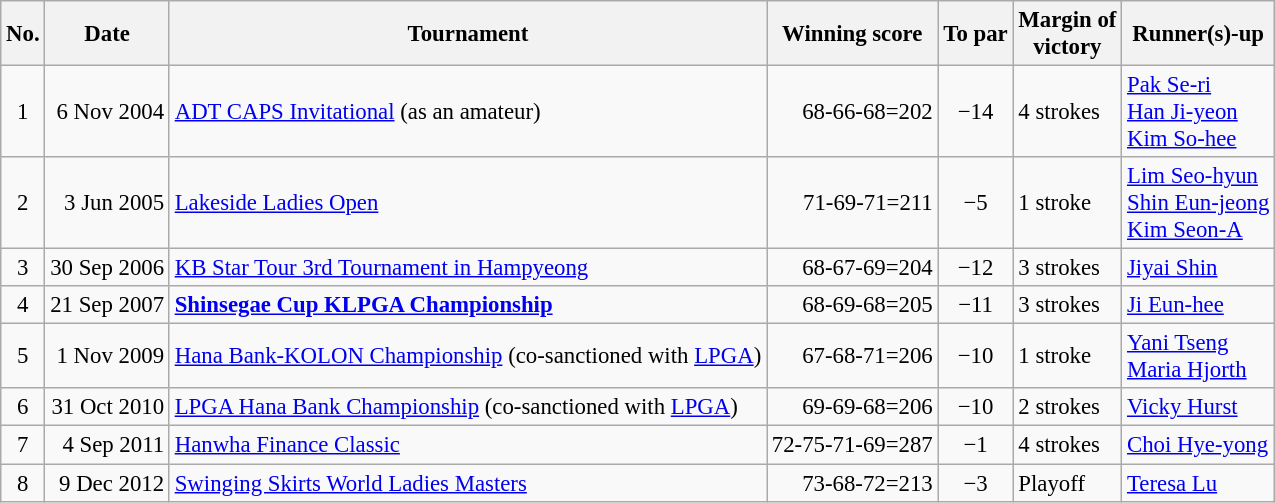<table class="wikitable" style="font-size:95%;">
<tr>
<th>No.</th>
<th>Date</th>
<th>Tournament</th>
<th>Winning score</th>
<th>To par</th>
<th>Margin of<br>victory</th>
<th>Runner(s)-up</th>
</tr>
<tr>
<td align=center>1</td>
<td align=right>6 Nov 2004</td>
<td><a href='#'>ADT CAPS Invitational</a> (as an amateur)</td>
<td align=right>68-66-68=202</td>
<td align=center>−14</td>
<td>4 strokes</td>
<td> <a href='#'>Pak Se-ri</a> <br>  <a href='#'>Han Ji-yeon</a> <br>  <a href='#'>Kim So-hee</a></td>
</tr>
<tr>
<td align=center>2</td>
<td align=right>3 Jun 2005</td>
<td><a href='#'>Lakeside Ladies Open</a></td>
<td align=right>71-69-71=211</td>
<td align=center>−5</td>
<td>1 stroke</td>
<td> <a href='#'>Lim Seo-hyun</a> <br>  <a href='#'>Shin Eun-jeong</a> <br>  <a href='#'>Kim Seon-A</a></td>
</tr>
<tr>
<td align=center>3</td>
<td align=right>30 Sep 2006</td>
<td><a href='#'>KB Star Tour 3rd Tournament in Hampyeong</a></td>
<td align=right>68-67-69=204</td>
<td align=center>−12</td>
<td>3 strokes</td>
<td> <a href='#'>Jiyai Shin</a></td>
</tr>
<tr>
<td align=center>4</td>
<td align=right>21 Sep 2007</td>
<td><strong><a href='#'>Shinsegae Cup KLPGA Championship</a></strong></td>
<td align=right>68-69-68=205</td>
<td align=center>−11</td>
<td>3 strokes</td>
<td> <a href='#'>Ji Eun-hee</a></td>
</tr>
<tr>
<td align=center>5</td>
<td align=right>1 Nov 2009</td>
<td><a href='#'>Hana Bank-KOLON Championship</a> (co-sanctioned with <a href='#'>LPGA</a>)</td>
<td align=right>67-68-71=206</td>
<td align=center>−10</td>
<td>1 stroke</td>
<td> <a href='#'>Yani Tseng</a> <br>  <a href='#'>Maria Hjorth</a></td>
</tr>
<tr>
<td align=center>6</td>
<td align=right>31 Oct 2010</td>
<td><a href='#'>LPGA Hana Bank Championship</a> (co-sanctioned with <a href='#'>LPGA</a>)</td>
<td align=right>69-69-68=206</td>
<td align=center>−10</td>
<td>2 strokes</td>
<td> <a href='#'>Vicky Hurst</a></td>
</tr>
<tr>
<td align=center>7</td>
<td align=right>4 Sep 2011</td>
<td><a href='#'>Hanwha Finance Classic</a></td>
<td align=right>72-75-71-69=287</td>
<td align=center>−1</td>
<td>4 strokes</td>
<td> <a href='#'>Choi Hye-yong</a></td>
</tr>
<tr>
<td align=center>8</td>
<td align=right>9 Dec 2012</td>
<td><a href='#'>Swinging Skirts World Ladies Masters</a></td>
<td align=right>73-68-72=213</td>
<td align=center>−3</td>
<td>Playoff</td>
<td> <a href='#'>Teresa Lu</a></td>
</tr>
</table>
